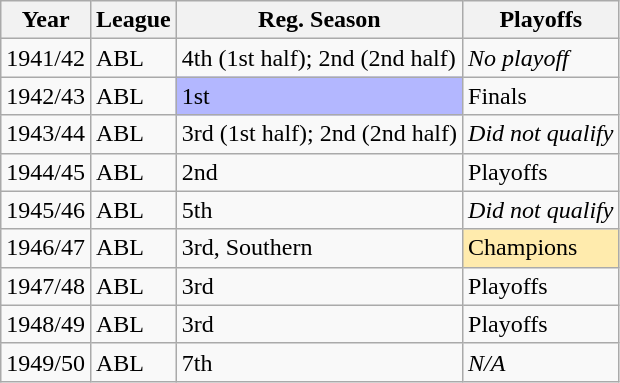<table class="wikitable">
<tr>
<th>Year</th>
<th>League</th>
<th>Reg. Season</th>
<th>Playoffs</th>
</tr>
<tr>
<td>1941/42</td>
<td>ABL</td>
<td>4th (1st half); 2nd (2nd half)</td>
<td><em>No playoff</em></td>
</tr>
<tr>
<td>1942/43</td>
<td>ABL</td>
<td bgcolor="B3B7FF">1st</td>
<td>Finals</td>
</tr>
<tr>
<td>1943/44</td>
<td>ABL</td>
<td>3rd (1st half); 2nd (2nd half)</td>
<td><em>Did not qualify</em></td>
</tr>
<tr>
<td>1944/45</td>
<td>ABL</td>
<td>2nd</td>
<td>Playoffs</td>
</tr>
<tr>
<td>1945/46</td>
<td>ABL</td>
<td>5th</td>
<td><em>Did not qualify</em></td>
</tr>
<tr>
<td>1946/47</td>
<td>ABL</td>
<td>3rd, Southern</td>
<td bgcolor="FFEBAD">Champions</td>
</tr>
<tr>
<td>1947/48</td>
<td>ABL</td>
<td>3rd</td>
<td>Playoffs</td>
</tr>
<tr>
<td>1948/49</td>
<td>ABL</td>
<td>3rd</td>
<td>Playoffs</td>
</tr>
<tr>
<td>1949/50</td>
<td>ABL</td>
<td>7th</td>
<td><em>N/A</em></td>
</tr>
</table>
